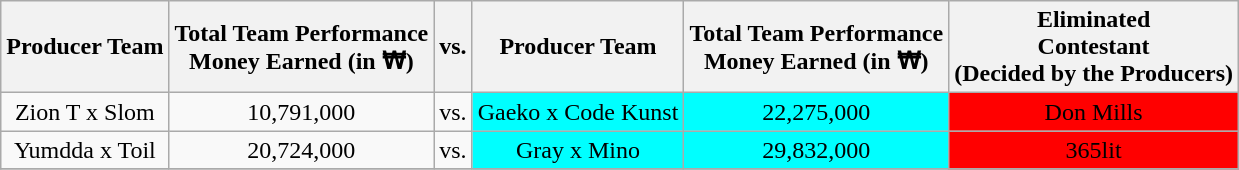<table class="wikitable" style="text-align:center" border="2">
<tr>
<th>Producer Team</th>
<th>Total Team Performance<br>Money Earned (in ₩)</th>
<th>vs.</th>
<th>Producer Team</th>
<th>Total Team Performance<br>Money Earned (in ₩)</th>
<th>Eliminated<br>Contestant <br>(Decided by the Producers)</th>
</tr>
<tr>
<td>Zion T x Slom</td>
<td>10,791,000</td>
<td>vs.</td>
<td style="background:aqua">Gaeko x Code Kunst</td>
<td style="background:aqua">22,275,000</td>
<td style="background:red">Don Mills</td>
</tr>
<tr>
<td>Yumdda x Toil</td>
<td>20,724,000</td>
<td>vs.</td>
<td style="background:aqua">Gray x Mino</td>
<td style="background:aqua">29,832,000</td>
<td style="background:red">365lit</td>
</tr>
<tr>
</tr>
</table>
